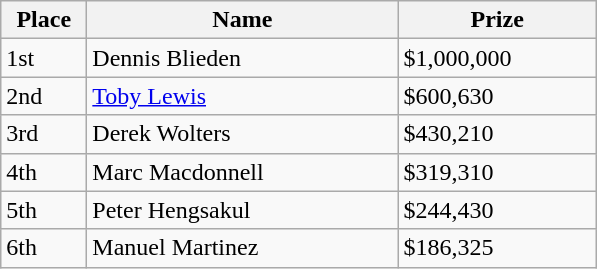<table class="wikitable">
<tr>
<th style="width:50px;">Place</th>
<th style="width:200px;">Name</th>
<th style="width:125px;">Prize</th>
</tr>
<tr>
<td>1st</td>
<td> Dennis Blieden</td>
<td>$1,000,000</td>
</tr>
<tr>
<td>2nd</td>
<td> <a href='#'>Toby Lewis</a></td>
<td>$600,630</td>
</tr>
<tr>
<td>3rd</td>
<td> Derek Wolters</td>
<td>$430,210</td>
</tr>
<tr>
<td>4th</td>
<td> Marc Macdonnell</td>
<td>$319,310</td>
</tr>
<tr>
<td>5th</td>
<td> Peter Hengsakul</td>
<td>$244,430</td>
</tr>
<tr>
<td>6th</td>
<td> Manuel Martinez</td>
<td>$186,325</td>
</tr>
</table>
